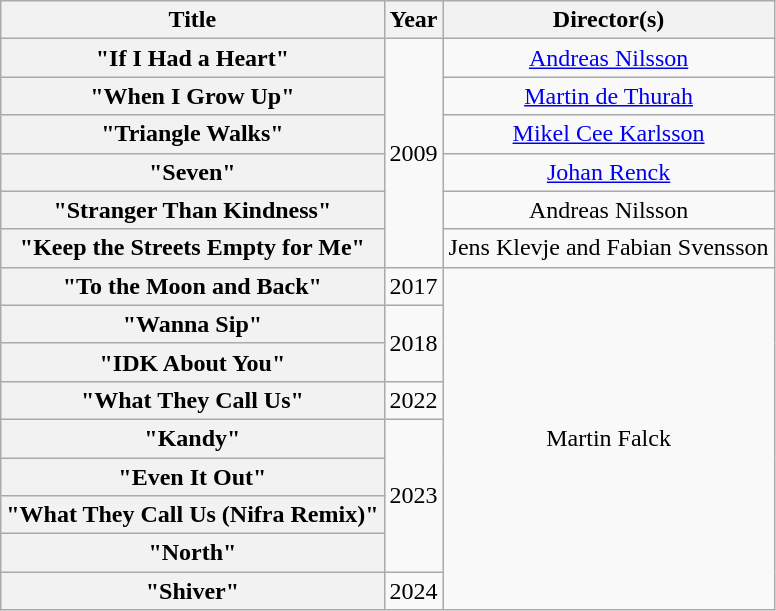<table class="wikitable plainrowheaders" style="text-align:center;">
<tr>
<th scope="col">Title</th>
<th scope="col">Year</th>
<th scope="col">Director(s)</th>
</tr>
<tr>
<th scope="row">"If I Had a Heart"</th>
<td rowspan="6">2009</td>
<td><a href='#'>Andreas Nilsson</a></td>
</tr>
<tr>
<th scope="row">"When I Grow Up"</th>
<td><a href='#'>Martin de Thurah</a></td>
</tr>
<tr>
<th scope="row">"Triangle Walks"</th>
<td><a href='#'>Mikel Cee Karlsson</a></td>
</tr>
<tr>
<th scope="row">"Seven"</th>
<td><a href='#'>Johan Renck</a></td>
</tr>
<tr>
<th scope="row">"Stranger Than Kindness"</th>
<td>Andreas Nilsson</td>
</tr>
<tr>
<th scope="row">"Keep the Streets Empty for Me"</th>
<td>Jens Klevje and Fabian Svensson</td>
</tr>
<tr>
<th scope="row">"To the Moon and Back"</th>
<td>2017</td>
<td rowspan="9">Martin Falck</td>
</tr>
<tr>
<th scope="row">"Wanna Sip"</th>
<td rowspan="2">2018</td>
</tr>
<tr>
<th scope="row">"IDK About You"</th>
</tr>
<tr>
<th scope="row">"What They Call Us"</th>
<td rowspan="1">2022</td>
</tr>
<tr>
<th scope="row">"Kandy"</th>
<td rowspan="4">2023</td>
</tr>
<tr>
<th scope="row">"Even It Out"</th>
</tr>
<tr>
<th scope="row">"What They Call Us (Nifra Remix)"</th>
</tr>
<tr>
<th scope="row">"North"</th>
</tr>
<tr>
<th scope="row">"Shiver"</th>
<td rowspan="1">2024</td>
</tr>
</table>
